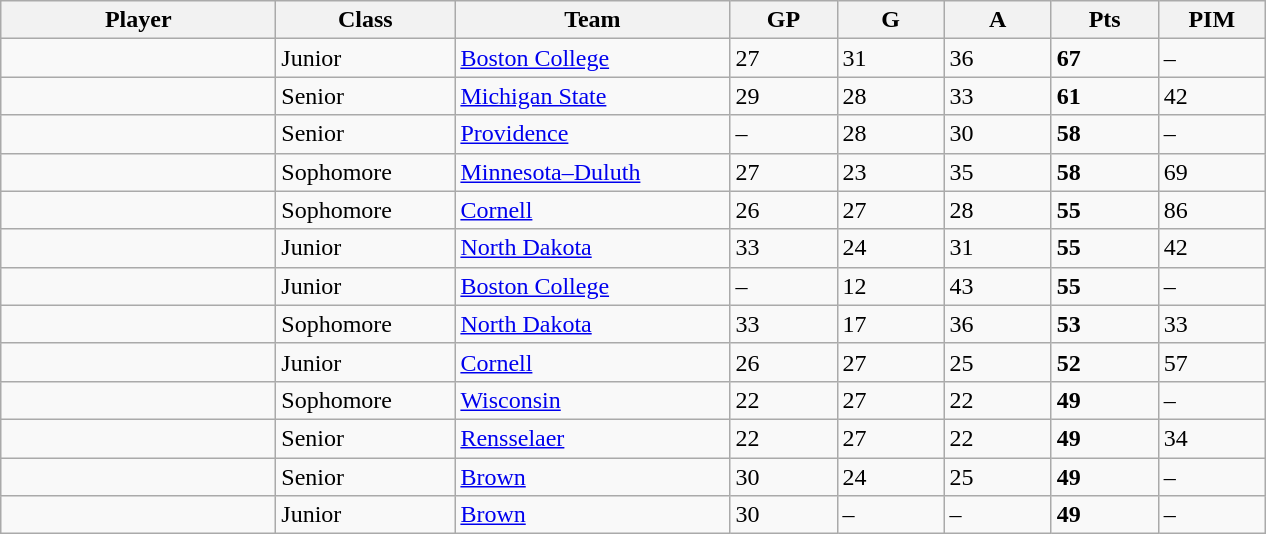<table class="wikitable sortable">
<tr>
<th style="width: 11em;">Player</th>
<th style="width: 7em;">Class</th>
<th style="width: 11em;">Team</th>
<th style="width: 4em;">GP</th>
<th style="width: 4em;">G</th>
<th style="width: 4em;">A</th>
<th style="width: 4em;">Pts</th>
<th style="width: 4em;">PIM</th>
</tr>
<tr>
<td></td>
<td>Junior</td>
<td><a href='#'>Boston College</a></td>
<td>27</td>
<td>31</td>
<td>36</td>
<td><strong>67</strong></td>
<td>–</td>
</tr>
<tr>
<td></td>
<td>Senior</td>
<td><a href='#'>Michigan State</a></td>
<td>29</td>
<td>28</td>
<td>33</td>
<td><strong>61</strong></td>
<td>42</td>
</tr>
<tr>
<td></td>
<td>Senior</td>
<td><a href='#'>Providence</a></td>
<td>–</td>
<td>28</td>
<td>30</td>
<td><strong>58</strong></td>
<td>–</td>
</tr>
<tr>
<td></td>
<td>Sophomore</td>
<td><a href='#'>Minnesota–Duluth</a></td>
<td>27</td>
<td>23</td>
<td>35</td>
<td><strong>58</strong></td>
<td>69</td>
</tr>
<tr>
<td></td>
<td>Sophomore</td>
<td><a href='#'>Cornell</a></td>
<td>26</td>
<td>27</td>
<td>28</td>
<td><strong>55</strong></td>
<td>86</td>
</tr>
<tr>
<td></td>
<td>Junior</td>
<td><a href='#'>North Dakota</a></td>
<td>33</td>
<td>24</td>
<td>31</td>
<td><strong>55</strong></td>
<td>42</td>
</tr>
<tr>
<td></td>
<td>Junior</td>
<td><a href='#'>Boston College</a></td>
<td>–</td>
<td>12</td>
<td>43</td>
<td><strong>55</strong></td>
<td>–</td>
</tr>
<tr>
<td></td>
<td>Sophomore</td>
<td><a href='#'>North Dakota</a></td>
<td>33</td>
<td>17</td>
<td>36</td>
<td><strong>53</strong></td>
<td>33</td>
</tr>
<tr>
<td></td>
<td>Junior</td>
<td><a href='#'>Cornell</a></td>
<td>26</td>
<td>27</td>
<td>25</td>
<td><strong>52</strong></td>
<td>57</td>
</tr>
<tr>
<td></td>
<td>Sophomore</td>
<td><a href='#'>Wisconsin</a></td>
<td>22</td>
<td>27</td>
<td>22</td>
<td><strong>49</strong></td>
<td>–</td>
</tr>
<tr>
<td></td>
<td>Senior</td>
<td><a href='#'>Rensselaer</a></td>
<td>22</td>
<td>27</td>
<td>22</td>
<td><strong>49</strong></td>
<td>34</td>
</tr>
<tr>
<td></td>
<td>Senior</td>
<td><a href='#'>Brown</a></td>
<td>30</td>
<td>24</td>
<td>25</td>
<td><strong>49</strong></td>
<td>–</td>
</tr>
<tr>
<td></td>
<td>Junior</td>
<td><a href='#'>Brown</a></td>
<td>30</td>
<td>–</td>
<td>–</td>
<td><strong>49</strong></td>
<td>–</td>
</tr>
</table>
